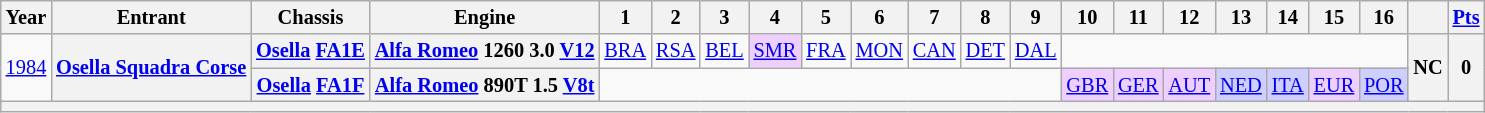<table class="wikitable" style="text-align:center; font-size:85%">
<tr>
<th>Year</th>
<th>Entrant</th>
<th>Chassis</th>
<th>Engine</th>
<th>1</th>
<th>2</th>
<th>3</th>
<th>4</th>
<th>5</th>
<th>6</th>
<th>7</th>
<th>8</th>
<th>9</th>
<th>10</th>
<th>11</th>
<th>12</th>
<th>13</th>
<th>14</th>
<th>15</th>
<th>16</th>
<th></th>
<th><a href='#'>Pts</a></th>
</tr>
<tr>
<td rowspan=2><a href='#'>1984</a></td>
<th rowspan=2 nowrap><a href='#'>Osella Squadra Corse</a></th>
<th nowrap><a href='#'>Osella</a> <a href='#'>FA1E</a></th>
<th nowrap><a href='#'>Alfa Romeo</a> 1260 3.0 <a href='#'>V12</a></th>
<td><a href='#'>BRA</a></td>
<td><a href='#'>RSA</a></td>
<td><a href='#'>BEL</a></td>
<td style="background:#EFCFFF;"><a href='#'>SMR</a><br></td>
<td><a href='#'>FRA</a></td>
<td><a href='#'>MON</a></td>
<td><a href='#'>CAN</a></td>
<td><a href='#'>DET</a></td>
<td><a href='#'>DAL</a></td>
<td colspan=7></td>
<th rowspan=2>NC</th>
<th rowspan=2>0</th>
</tr>
<tr>
<th nowrap><a href='#'>Osella</a> <a href='#'>FA1F</a></th>
<th nowrap><a href='#'>Alfa Romeo</a> 890T 1.5 <a href='#'>V8</a><a href='#'>t</a></th>
<td colspan=9></td>
<td style="background:#EFCFFF;"><a href='#'>GBR</a><br></td>
<td style="background:#EFCFFF;"><a href='#'>GER</a><br></td>
<td style="background:#EFCFFF;"><a href='#'>AUT</a><br></td>
<td style="background:#CFCFFF;"><a href='#'>NED</a><br></td>
<td style="background:#CFCFFF;"><a href='#'>ITA</a><br></td>
<td style="background:#EFCFFF;"><a href='#'>EUR</a><br></td>
<td style="background:#CFCFFF;"><a href='#'>POR</a><br></td>
</tr>
<tr>
<th colspan=22></th>
</tr>
</table>
